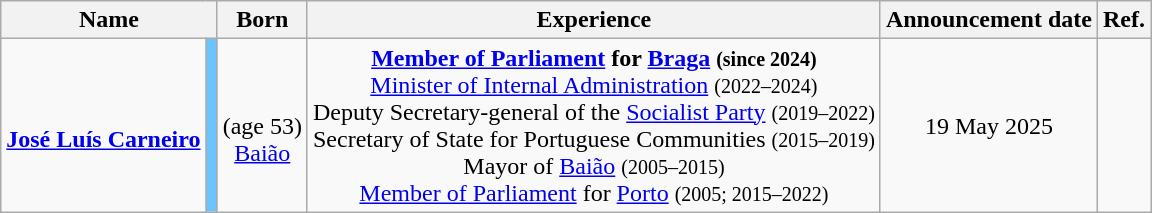<table class="wikitable" style="text-align:center">
<tr>
<th scope="col" colspan=2>Name</th>
<th scope="col">Born</th>
<th scope="col" class="unsortable">Experience</th>
<th scope="col">Announcement date</th>
<th scope="col">Ref.</th>
</tr>
<tr>
<td><br><strong><a href='#'>José Luís Carneiro</a></strong></td>
<td style="background:#6BC4FF;"></td>
<td><br>(age 53)<br><a href='#'>Baião</a></td>
<td><strong><a href='#'>Member of Parliament</a> for <a href='#'>Braga</a> <small>(since 2024)</small></strong><br><a href='#'>Minister of Internal Administration</a> <small>(2022–2024)</small><br>Deputy Secretary-general of the <a href='#'>Socialist Party</a> <small>(2019–2022)</small><br>Secretary of State for Portuguese Communities <small>(2015–2019)</small><br>Mayor of <a href='#'>Baião</a> <small>(2005–2015)</small><br><a href='#'>Member of Parliament</a> for <a href='#'>Porto</a> <small>(2005; 2015–2022)</small></td>
<td>19 May 2025</td>
<td></td>
</tr>
</table>
